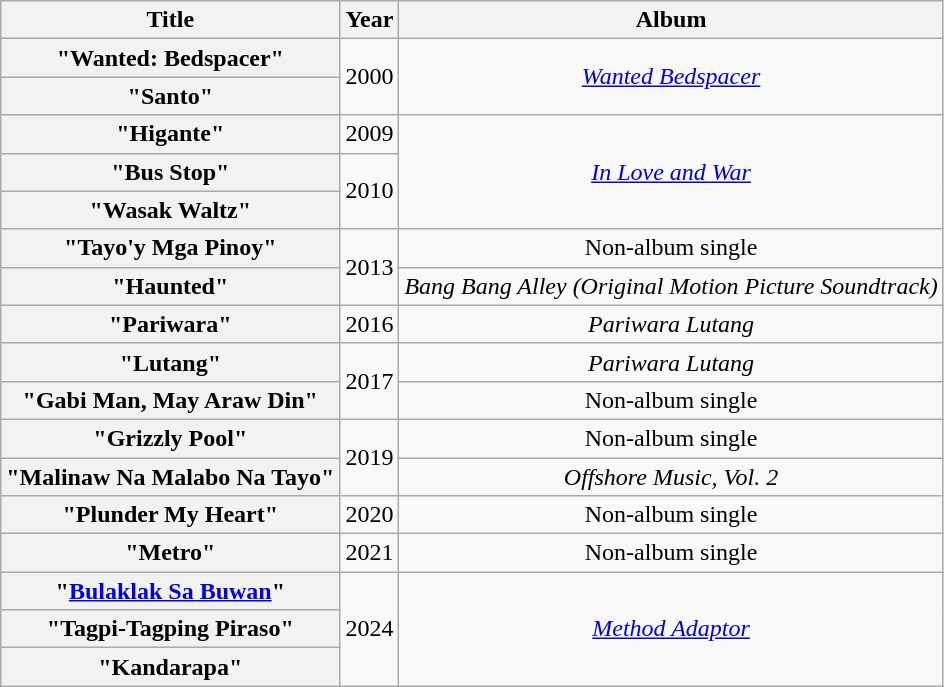<table class="wikitable sortable plainrowheaders" style="text-align:center;">
<tr>
<th scope="col">Title</th>
<th scope="col">Year</th>
<th scope="col">Album</th>
</tr>
<tr>
<th scope="row">"Wanted: Bedspacer"</th>
<td rowspan="2">2000</td>
<td rowspan="2"><em><a href='#'>Wanted Bedspacer</a></em></td>
</tr>
<tr>
<th scope="row">"Santo"</th>
</tr>
<tr>
<th scope="row">"Higante"</th>
<td>2009</td>
<td rowspan="3"><em><a href='#'>In Love and War</a></em> </td>
</tr>
<tr>
<th scope="row">"Bus Stop"</th>
<td rowspan="2">2010</td>
</tr>
<tr>
<th scope="row">"Wasak Waltz"</th>
</tr>
<tr>
<th scope="row">"Tayo'y Mga Pinoy" </th>
<td rowspan="2">2013</td>
<td>Non-album single</td>
</tr>
<tr>
<th scope="row">"Haunted"</th>
<td><em>Bang Bang Alley (Original Motion Picture Soundtrack)</em></td>
</tr>
<tr>
<th scope="row">"Pariwara" </th>
<td>2016</td>
<td><em>Pariwara Lutang</em></td>
</tr>
<tr>
<th scope="row">"Lutang" </th>
<td rowspan="2">2017</td>
<td><em>Pariwara Lutang</em></td>
</tr>
<tr>
<th scope="row">"Gabi Man, May Araw Din"</th>
<td>Non-album single</td>
</tr>
<tr>
<th scope="row">"Grizzly Pool" </th>
<td rowspan="2">2019</td>
<td>Non-album single</td>
</tr>
<tr>
<th scope="row">"Malinaw Na Malabo Na Tayo" </th>
<td><em>Offshore Music, Vol. 2</em></td>
</tr>
<tr>
<th scope="row">"Plunder My Heart" </th>
<td>2020</td>
<td>Non-album single</td>
</tr>
<tr>
<th scope="row">"Metro"</th>
<td>2021</td>
<td>Non-album single</td>
</tr>
<tr>
<th scope="row">"<a href='#'>Bulaklak Sa Buwan</a>"</th>
<td rowspan="3">2024</td>
<td rowspan="3"><em><a href='#'>Method Adaptor</a></em></td>
</tr>
<tr>
<th scope="row">"Tagpi-Tagping Piraso"</th>
</tr>
<tr>
<th scope="row">"Kandarapa"</th>
</tr>
</table>
